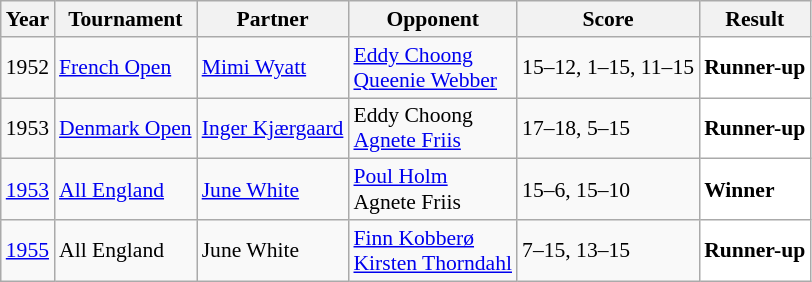<table class="sortable wikitable" style="font-size: 90%;">
<tr>
<th>Year</th>
<th>Tournament</th>
<th>Partner</th>
<th>Opponent</th>
<th>Score</th>
<th>Result</th>
</tr>
<tr>
<td align="center">1952</td>
<td><a href='#'>French Open</a></td>
<td> <a href='#'>Mimi Wyatt</a></td>
<td> <a href='#'>Eddy Choong</a><br> <a href='#'>Queenie Webber</a></td>
<td>15–12, 1–15, 11–15</td>
<td style="text-align:left; background:white"> <strong>Runner-up</strong></td>
</tr>
<tr>
<td align="center">1953</td>
<td><a href='#'>Denmark Open</a></td>
<td> <a href='#'>Inger Kjærgaard</a></td>
<td> Eddy Choong<br> <a href='#'>Agnete Friis</a></td>
<td>17–18, 5–15</td>
<td style="text-align:left; background:white"> <strong>Runner-up</strong></td>
</tr>
<tr>
<td align="center"><a href='#'>1953</a></td>
<td><a href='#'>All England</a></td>
<td> <a href='#'>June White</a></td>
<td> <a href='#'>Poul Holm</a><br> Agnete Friis</td>
<td>15–6, 15–10</td>
<td style="text-align:left; background:white"> <strong>Winner</strong></td>
</tr>
<tr>
<td align="center"><a href='#'>1955</a></td>
<td>All England</td>
<td> June White</td>
<td> <a href='#'>Finn Kobberø</a><br> <a href='#'>Kirsten Thorndahl</a></td>
<td>7–15, 13–15</td>
<td style="text-align:left; background:white"> <strong>Runner-up</strong></td>
</tr>
</table>
